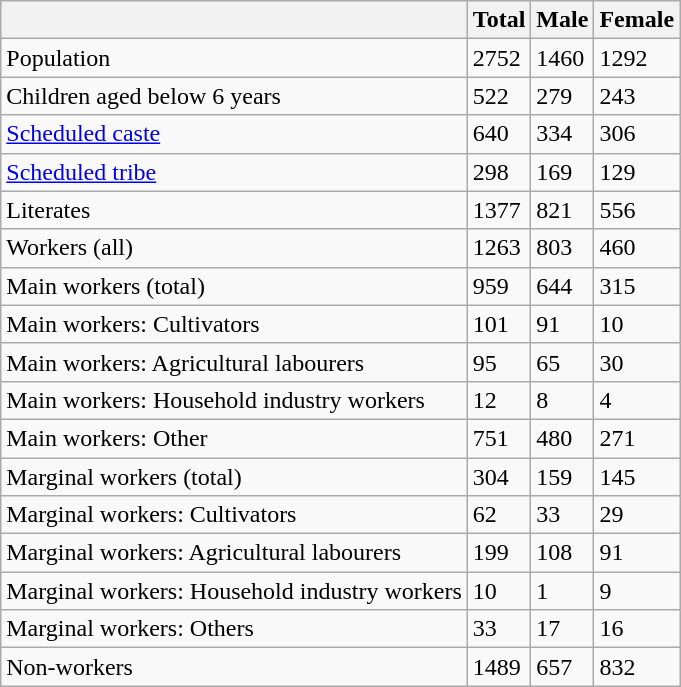<table class="wikitable sortable">
<tr>
<th></th>
<th>Total</th>
<th>Male</th>
<th>Female</th>
</tr>
<tr>
<td>Population</td>
<td>2752</td>
<td>1460</td>
<td>1292</td>
</tr>
<tr>
<td>Children aged below 6 years</td>
<td>522</td>
<td>279</td>
<td>243</td>
</tr>
<tr>
<td><a href='#'>Scheduled caste</a></td>
<td>640</td>
<td>334</td>
<td>306</td>
</tr>
<tr>
<td><a href='#'>Scheduled tribe</a></td>
<td>298</td>
<td>169</td>
<td>129</td>
</tr>
<tr>
<td>Literates</td>
<td>1377</td>
<td>821</td>
<td>556</td>
</tr>
<tr>
<td>Workers (all)</td>
<td>1263</td>
<td>803</td>
<td>460</td>
</tr>
<tr>
<td>Main workers (total)</td>
<td>959</td>
<td>644</td>
<td>315</td>
</tr>
<tr>
<td>Main workers: Cultivators</td>
<td>101</td>
<td>91</td>
<td>10</td>
</tr>
<tr>
<td>Main workers: Agricultural labourers</td>
<td>95</td>
<td>65</td>
<td>30</td>
</tr>
<tr>
<td>Main workers: Household industry workers</td>
<td>12</td>
<td>8</td>
<td>4</td>
</tr>
<tr>
<td>Main workers: Other</td>
<td>751</td>
<td>480</td>
<td>271</td>
</tr>
<tr>
<td>Marginal workers (total)</td>
<td>304</td>
<td>159</td>
<td>145</td>
</tr>
<tr>
<td>Marginal workers: Cultivators</td>
<td>62</td>
<td>33</td>
<td>29</td>
</tr>
<tr>
<td>Marginal workers: Agricultural labourers</td>
<td>199</td>
<td>108</td>
<td>91</td>
</tr>
<tr>
<td>Marginal workers: Household industry workers</td>
<td>10</td>
<td>1</td>
<td>9</td>
</tr>
<tr>
<td>Marginal workers: Others</td>
<td>33</td>
<td>17</td>
<td>16</td>
</tr>
<tr>
<td>Non-workers</td>
<td>1489</td>
<td>657</td>
<td>832</td>
</tr>
</table>
